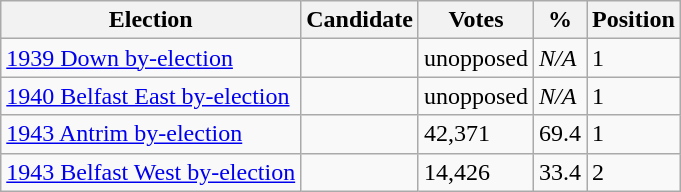<table class="wikitable sortable">
<tr>
<th>Election</th>
<th>Candidate</th>
<th>Votes</th>
<th>%</th>
<th>Position</th>
</tr>
<tr>
<td><a href='#'>1939 Down by-election</a></td>
<td></td>
<td>unopposed</td>
<td><em>N/A</em></td>
<td>1</td>
</tr>
<tr>
<td><a href='#'>1940 Belfast East by-election</a></td>
<td></td>
<td>unopposed</td>
<td><em>N/A</em></td>
<td>1</td>
</tr>
<tr>
<td><a href='#'>1943 Antrim by-election</a></td>
<td></td>
<td>42,371</td>
<td>69.4</td>
<td>1</td>
</tr>
<tr>
<td><a href='#'>1943 Belfast West by-election</a></td>
<td></td>
<td>14,426</td>
<td>33.4</td>
<td>2</td>
</tr>
</table>
